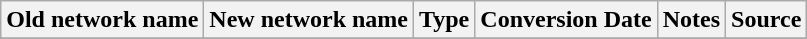<table class="wikitable">
<tr>
<th>Old network name</th>
<th>New network name</th>
<th>Type</th>
<th>Conversion Date</th>
<th>Notes</th>
<th>Source</th>
</tr>
<tr>
</tr>
</table>
